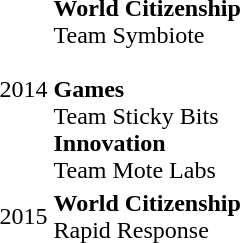<table>
<tr>
<td>2014 </td>
<td><strong>World Citizenship</strong> <br>  Team Symbiote<br><br><strong>Games</strong>  <br>  Team Sticky Bits <br>
<strong>Innovation</strong>  <br>  Team Mote Labs <br></td>
<td></td>
<td></td>
</tr>
<tr>
<td>2015 </td>
<td><strong>World Citizenship</strong> <br>  Rapid Response<br></td>
<td></td>
<td></td>
</tr>
</table>
